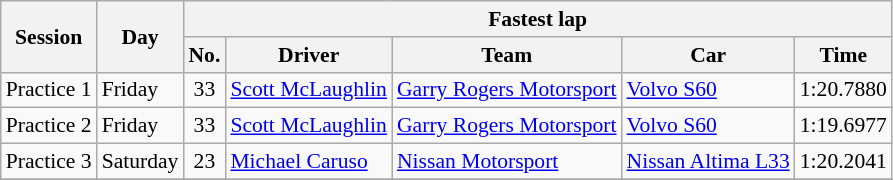<table class="wikitable" style="font-size: 90%">
<tr>
<th rowspan="2">Session</th>
<th rowspan="2">Day</th>
<th colspan="5">Fastest lap</th>
</tr>
<tr>
<th>No.</th>
<th>Driver</th>
<th>Team</th>
<th>Car</th>
<th>Time</th>
</tr>
<tr>
<td>Practice 1</td>
<td>Friday</td>
<td align="center">33</td>
<td> <a href='#'>Scott McLaughlin</a></td>
<td><a href='#'>Garry Rogers Motorsport</a></td>
<td><a href='#'>Volvo S60</a></td>
<td>1:20.7880</td>
</tr>
<tr>
<td>Practice 2</td>
<td>Friday</td>
<td align="center">33</td>
<td> <a href='#'>Scott McLaughlin</a></td>
<td><a href='#'>Garry Rogers Motorsport</a></td>
<td><a href='#'>Volvo S60</a></td>
<td>1:19.6977</td>
</tr>
<tr>
<td>Practice 3</td>
<td>Saturday</td>
<td align="center">23</td>
<td> <a href='#'>Michael Caruso</a></td>
<td><a href='#'>Nissan Motorsport</a></td>
<td><a href='#'>Nissan Altima L33</a></td>
<td>1:20.2041</td>
</tr>
<tr>
</tr>
</table>
